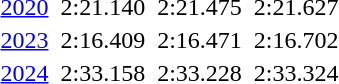<table>
<tr>
<td><a href='#'>2020</a></td>
<td></td>
<td>2:21.140</td>
<td></td>
<td>2:21.475</td>
<td></td>
<td>2:21.627</td>
</tr>
<tr>
<td><a href='#'>2023</a></td>
<td></td>
<td>2:16.409</td>
<td></td>
<td>2:16.471</td>
<td></td>
<td>2:16.702</td>
</tr>
<tr>
<td><a href='#'>2024</a></td>
<td></td>
<td>2:33.158</td>
<td></td>
<td>2:33.228</td>
<td></td>
<td>2:33.324</td>
</tr>
</table>
